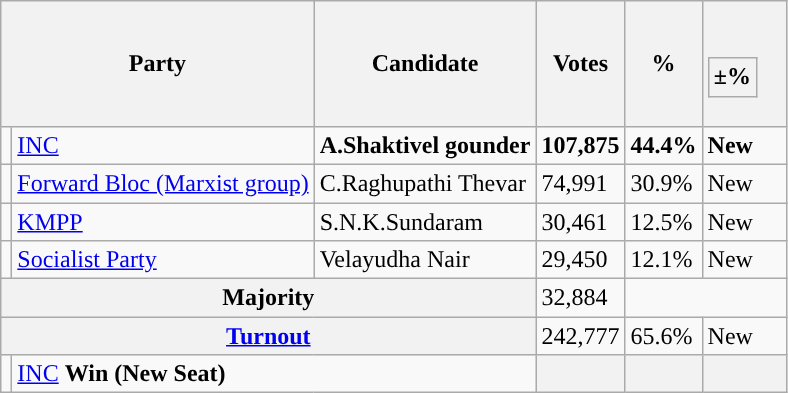<table class="wikitable">
<tr>
<th colspan="2">Party</th>
<th>Candidate</th>
<th>Votes</th>
<th>%</th>
<th><br><table class="wikitable">
<tr>
<th>±%</th>
</tr>
</table>
</th>
</tr>
<tr>
<td></td>
<td><a href='#'>INC</a></td>
<td><strong>A.Shaktivel gounder</strong></td>
<td><strong>107,875</strong></td>
<td><strong>44.4%</strong></td>
<td><strong>New</strong></td>
</tr>
<tr>
<td></td>
<td><a href='#'>Forward Bloc (Marxist group)</a></td>
<td>C.Raghupathi Thevar</td>
<td>74,991</td>
<td>30.9%</td>
<td>New</td>
</tr>
<tr>
<td></td>
<td><a href='#'>KMPP</a></td>
<td>S.N.K.Sundaram</td>
<td>30,461</td>
<td>12.5%</td>
<td>New</td>
</tr>
<tr>
<td></td>
<td><a href='#'>Socialist Party</a></td>
<td>Velayudha Nair</td>
<td>29,450</td>
<td>12.1%</td>
<td>New</td>
</tr>
<tr>
<th colspan="3">Majority</th>
<td>32,884</td>
</tr>
<tr>
<th colspan="3"><a href='#'>Turnout</a></th>
<td>242,777</td>
<td>65.6%</td>
<td>New</td>
</tr>
<tr>
<td></td>
<td colspan="2"><a href='#'>INC</a> <strong>Win (New Seat)</strong></td>
<th></th>
<th></th>
<th></th>
</tr>
</table>
